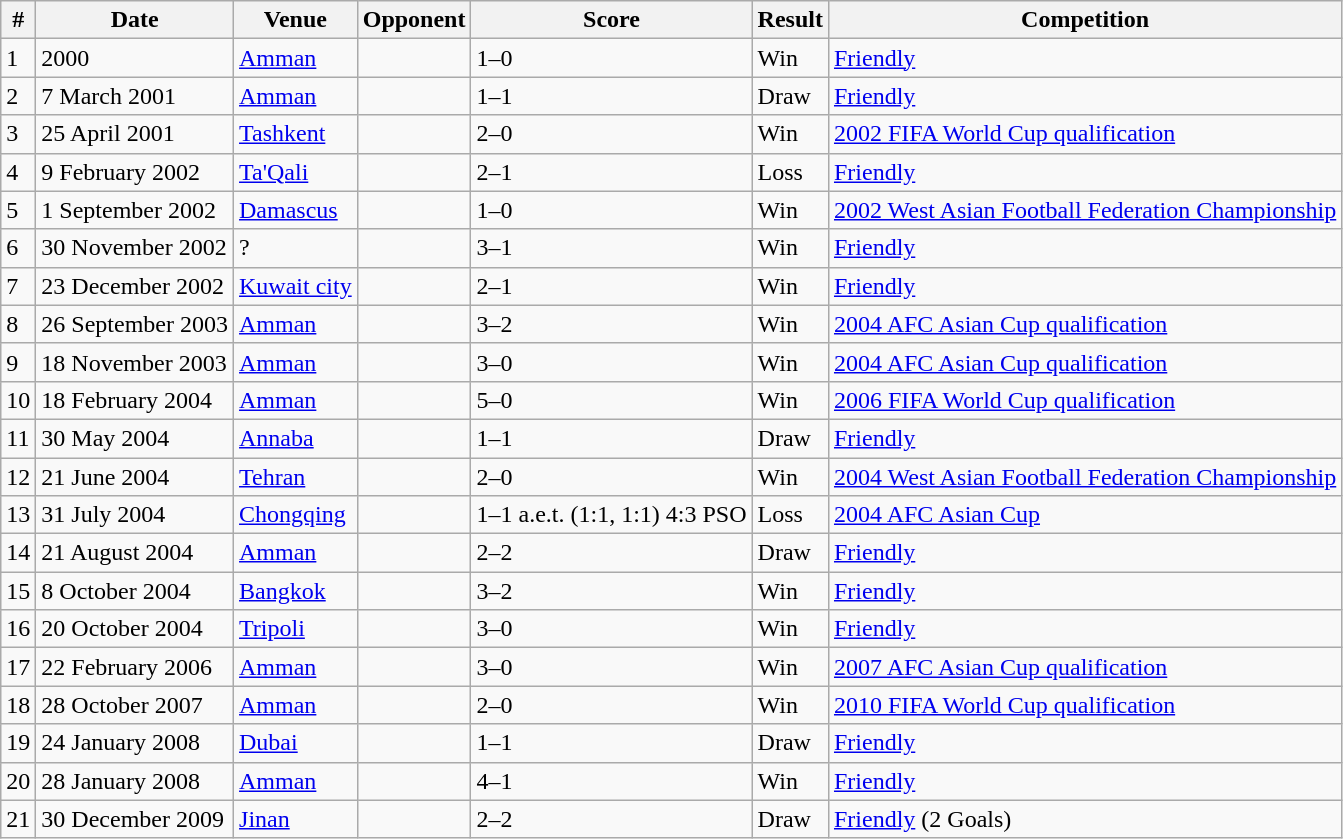<table class="wikitable">
<tr>
<th>#</th>
<th>Date</th>
<th>Venue</th>
<th>Opponent</th>
<th>Score</th>
<th>Result</th>
<th>Competition</th>
</tr>
<tr>
<td>1</td>
<td>2000</td>
<td><a href='#'>Amman</a></td>
<td></td>
<td>1–0</td>
<td>Win</td>
<td><a href='#'>Friendly</a></td>
</tr>
<tr>
<td>2</td>
<td>7 March 2001</td>
<td><a href='#'>Amman</a></td>
<td></td>
<td>1–1</td>
<td>Draw</td>
<td><a href='#'>Friendly</a></td>
</tr>
<tr>
<td>3</td>
<td>25 April 2001</td>
<td><a href='#'>Tashkent</a></td>
<td></td>
<td>2–0</td>
<td>Win</td>
<td><a href='#'>2002 FIFA World Cup qualification</a></td>
</tr>
<tr>
<td>4</td>
<td>9 February 2002</td>
<td><a href='#'>Ta'Qali</a></td>
<td></td>
<td>2–1</td>
<td>Loss</td>
<td><a href='#'>Friendly</a></td>
</tr>
<tr>
<td>5</td>
<td>1 September 2002</td>
<td><a href='#'>Damascus</a></td>
<td></td>
<td>1–0</td>
<td>Win</td>
<td><a href='#'>2002 West Asian Football Federation Championship</a></td>
</tr>
<tr>
<td>6</td>
<td>30 November 2002</td>
<td>?</td>
<td></td>
<td>3–1</td>
<td>Win</td>
<td><a href='#'>Friendly</a></td>
</tr>
<tr>
<td>7</td>
<td>23 December 2002</td>
<td><a href='#'>Kuwait city</a></td>
<td></td>
<td>2–1</td>
<td>Win</td>
<td><a href='#'>Friendly</a></td>
</tr>
<tr>
<td>8</td>
<td>26 September 2003</td>
<td><a href='#'>Amman</a></td>
<td></td>
<td>3–2</td>
<td>Win</td>
<td><a href='#'>2004 AFC Asian Cup qualification</a></td>
</tr>
<tr>
<td>9</td>
<td>18 November 2003</td>
<td><a href='#'>Amman</a></td>
<td></td>
<td>3–0</td>
<td>Win</td>
<td><a href='#'>2004 AFC Asian Cup qualification</a></td>
</tr>
<tr>
<td>10</td>
<td>18 February 2004</td>
<td><a href='#'>Amman</a></td>
<td></td>
<td>5–0</td>
<td>Win</td>
<td><a href='#'>2006 FIFA World Cup qualification</a></td>
</tr>
<tr>
<td>11</td>
<td>30 May 2004</td>
<td><a href='#'>Annaba</a></td>
<td></td>
<td>1–1</td>
<td>Draw</td>
<td><a href='#'>Friendly</a></td>
</tr>
<tr>
<td>12</td>
<td>21 June 2004</td>
<td><a href='#'>Tehran</a></td>
<td></td>
<td>2–0</td>
<td>Win</td>
<td><a href='#'>2004 West Asian Football Federation Championship</a></td>
</tr>
<tr>
<td>13</td>
<td>31 July 2004</td>
<td><a href='#'>Chongqing</a></td>
<td></td>
<td>1–1 a.e.t. (1:1, 1:1) 4:3 PSO</td>
<td>Loss</td>
<td><a href='#'>2004 AFC Asian Cup</a></td>
</tr>
<tr>
<td>14</td>
<td>21 August 2004</td>
<td><a href='#'>Amman</a></td>
<td></td>
<td>2–2</td>
<td>Draw</td>
<td><a href='#'>Friendly</a></td>
</tr>
<tr>
<td>15</td>
<td>8 October 2004</td>
<td><a href='#'>Bangkok</a></td>
<td></td>
<td>3–2</td>
<td>Win</td>
<td><a href='#'>Friendly</a></td>
</tr>
<tr>
<td>16</td>
<td>20 October 2004</td>
<td><a href='#'>Tripoli</a></td>
<td></td>
<td>3–0</td>
<td>Win</td>
<td><a href='#'>Friendly</a></td>
</tr>
<tr>
<td>17</td>
<td>22 February 2006</td>
<td><a href='#'>Amman</a></td>
<td></td>
<td>3–0</td>
<td>Win</td>
<td><a href='#'>2007 AFC Asian Cup qualification</a></td>
</tr>
<tr>
<td>18</td>
<td>28 October 2007</td>
<td><a href='#'>Amman</a></td>
<td></td>
<td>2–0</td>
<td>Win</td>
<td><a href='#'>2010 FIFA World Cup qualification</a></td>
</tr>
<tr>
<td>19</td>
<td>24 January 2008</td>
<td><a href='#'>Dubai</a></td>
<td></td>
<td>1–1</td>
<td>Draw</td>
<td><a href='#'>Friendly</a></td>
</tr>
<tr>
<td>20</td>
<td>28 January 2008</td>
<td><a href='#'>Amman</a></td>
<td></td>
<td>4–1</td>
<td>Win</td>
<td><a href='#'>Friendly</a></td>
</tr>
<tr>
<td>21</td>
<td>30 December 2009</td>
<td><a href='#'>Jinan</a></td>
<td></td>
<td>2–2</td>
<td>Draw</td>
<td><a href='#'>Friendly</a> (2 Goals)</td>
</tr>
</table>
